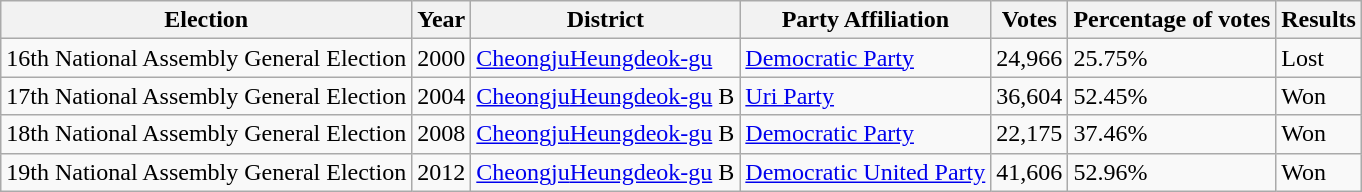<table class="wikitable">
<tr>
<th>Election</th>
<th>Year</th>
<th>District</th>
<th>Party Affiliation</th>
<th>Votes</th>
<th>Percentage of votes</th>
<th>Results</th>
</tr>
<tr>
<td>16th National Assembly General Election</td>
<td>2000</td>
<td><a href='#'>Cheongju</a><a href='#'>Heungdeok-gu</a></td>
<td><a href='#'>Democratic Party</a></td>
<td>24,966</td>
<td>25.75%</td>
<td>Lost</td>
</tr>
<tr>
<td>17th National Assembly General Election</td>
<td>2004</td>
<td><a href='#'>Cheongju</a><a href='#'>Heungdeok-gu</a> B</td>
<td><a href='#'>Uri Party</a></td>
<td>36,604</td>
<td>52.45%</td>
<td>Won</td>
</tr>
<tr>
<td>18th National Assembly General Election</td>
<td>2008</td>
<td><a href='#'>Cheongju</a><a href='#'>Heungdeok-gu</a> B</td>
<td><a href='#'>Democratic Party</a></td>
<td>22,175</td>
<td>37.46%</td>
<td>Won</td>
</tr>
<tr>
<td>19th National Assembly General Election</td>
<td>2012</td>
<td><a href='#'>Cheongju</a><a href='#'>Heungdeok-gu</a> B</td>
<td><a href='#'>Democratic United Party</a></td>
<td>41,606</td>
<td>52.96%</td>
<td>Won</td>
</tr>
</table>
